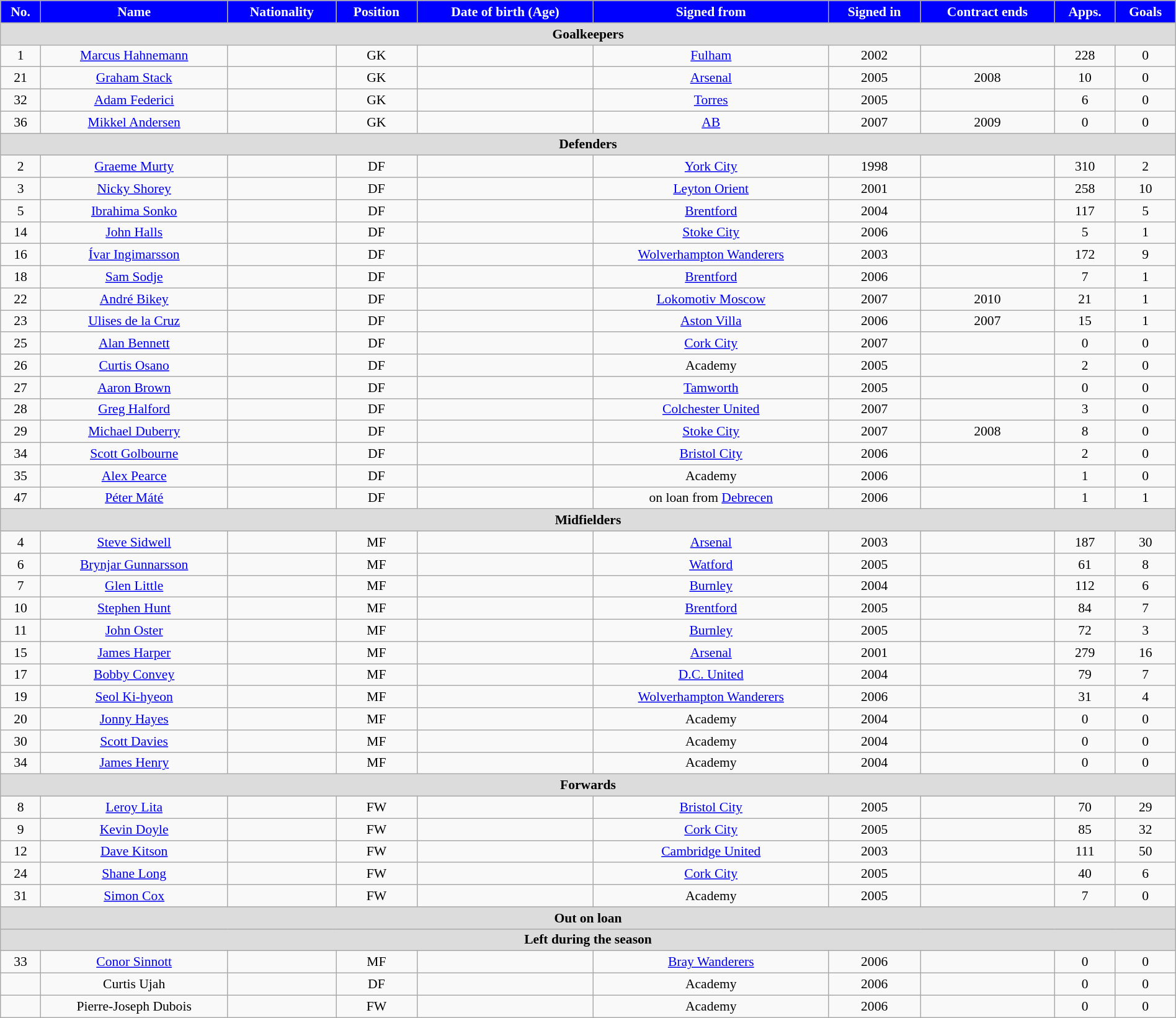<table class="wikitable" style="text-align:center; font-size:90%; width:100%">
<tr>
<th style="background:#00f; color:white; text-align:center;">No.</th>
<th style="background:#00f; color:white; text-align:center;">Name</th>
<th style="background:#00f; color:white; text-align:center;">Nationality</th>
<th style="background:#00f; color:white; text-align:center;">Position</th>
<th style="background:#00f; color:white; text-align:center;">Date of birth (Age)</th>
<th style="background:#00f; color:white; text-align:center;">Signed from</th>
<th style="background:#00f; color:white; text-align:center;">Signed in</th>
<th style="background:#00f; color:white; text-align:center;">Contract ends</th>
<th style="background:#00f; color:white; text-align:center;">Apps.</th>
<th style="background:#00f; color:white; text-align:center;">Goals</th>
</tr>
<tr>
<th colspan="11"  style="background:#dcdcdc; text-align:center;">Goalkeepers</th>
</tr>
<tr>
<td>1</td>
<td><a href='#'>Marcus Hahnemann</a></td>
<td></td>
<td>GK</td>
<td></td>
<td><a href='#'>Fulham</a></td>
<td>2002</td>
<td></td>
<td>228</td>
<td>0</td>
</tr>
<tr>
<td>21</td>
<td><a href='#'>Graham Stack</a></td>
<td></td>
<td>GK</td>
<td></td>
<td><a href='#'>Arsenal</a></td>
<td>2005</td>
<td>2008</td>
<td>10</td>
<td>0</td>
</tr>
<tr>
<td>32</td>
<td><a href='#'>Adam Federici</a></td>
<td></td>
<td>GK</td>
<td></td>
<td><a href='#'>Torres</a></td>
<td>2005</td>
<td></td>
<td>6</td>
<td>0</td>
</tr>
<tr>
<td>36</td>
<td><a href='#'>Mikkel Andersen</a></td>
<td></td>
<td>GK</td>
<td></td>
<td><a href='#'>AB</a></td>
<td>2007</td>
<td>2009</td>
<td>0</td>
<td>0</td>
</tr>
<tr>
<th colspan="11"  style="background:#dcdcdc; text-align:center;">Defenders</th>
</tr>
<tr>
<td>2</td>
<td><a href='#'>Graeme Murty</a></td>
<td></td>
<td>DF</td>
<td></td>
<td><a href='#'>York City</a></td>
<td>1998</td>
<td></td>
<td>310</td>
<td>2</td>
</tr>
<tr>
<td>3</td>
<td><a href='#'>Nicky Shorey</a></td>
<td></td>
<td>DF</td>
<td></td>
<td><a href='#'>Leyton Orient</a></td>
<td>2001</td>
<td></td>
<td>258</td>
<td>10</td>
</tr>
<tr>
<td>5</td>
<td><a href='#'>Ibrahima Sonko</a></td>
<td></td>
<td>DF</td>
<td></td>
<td><a href='#'>Brentford</a></td>
<td>2004</td>
<td></td>
<td>117</td>
<td>5</td>
</tr>
<tr>
<td>14</td>
<td><a href='#'>John Halls</a></td>
<td></td>
<td>DF</td>
<td></td>
<td><a href='#'>Stoke City</a></td>
<td>2006</td>
<td></td>
<td>5</td>
<td>1</td>
</tr>
<tr>
<td>16</td>
<td><a href='#'>Ívar Ingimarsson</a></td>
<td></td>
<td>DF</td>
<td></td>
<td><a href='#'>Wolverhampton Wanderers</a></td>
<td>2003</td>
<td></td>
<td>172</td>
<td>9</td>
</tr>
<tr>
<td>18</td>
<td><a href='#'>Sam Sodje</a></td>
<td></td>
<td>DF</td>
<td></td>
<td><a href='#'>Brentford</a></td>
<td>2006</td>
<td></td>
<td>7</td>
<td>1</td>
</tr>
<tr>
<td>22</td>
<td><a href='#'>André Bikey</a></td>
<td></td>
<td>DF</td>
<td></td>
<td><a href='#'>Lokomotiv Moscow</a></td>
<td>2007</td>
<td>2010</td>
<td>21</td>
<td>1</td>
</tr>
<tr>
<td>23</td>
<td><a href='#'>Ulises de la Cruz</a></td>
<td></td>
<td>DF</td>
<td></td>
<td><a href='#'>Aston Villa</a></td>
<td>2006</td>
<td>2007</td>
<td>15</td>
<td>1</td>
</tr>
<tr>
<td>25</td>
<td><a href='#'>Alan Bennett</a></td>
<td></td>
<td>DF</td>
<td></td>
<td><a href='#'>Cork City</a></td>
<td>2007</td>
<td></td>
<td>0</td>
<td>0</td>
</tr>
<tr>
<td>26</td>
<td><a href='#'>Curtis Osano</a></td>
<td></td>
<td>DF</td>
<td></td>
<td>Academy</td>
<td>2005</td>
<td></td>
<td>2</td>
<td>0</td>
</tr>
<tr>
<td>27</td>
<td><a href='#'>Aaron Brown</a></td>
<td></td>
<td>DF</td>
<td></td>
<td><a href='#'>Tamworth</a></td>
<td>2005</td>
<td></td>
<td>0</td>
<td>0</td>
</tr>
<tr>
<td>28</td>
<td><a href='#'>Greg Halford</a></td>
<td></td>
<td>DF</td>
<td></td>
<td><a href='#'>Colchester United</a></td>
<td>2007</td>
<td></td>
<td>3</td>
<td>0</td>
</tr>
<tr>
<td>29</td>
<td><a href='#'>Michael Duberry</a></td>
<td></td>
<td>DF</td>
<td></td>
<td><a href='#'>Stoke City</a></td>
<td>2007</td>
<td>2008</td>
<td>8</td>
<td>0</td>
</tr>
<tr>
<td>34</td>
<td><a href='#'>Scott Golbourne</a></td>
<td></td>
<td>DF</td>
<td></td>
<td><a href='#'>Bristol City</a></td>
<td>2006</td>
<td></td>
<td>2</td>
<td>0</td>
</tr>
<tr>
<td>35</td>
<td><a href='#'>Alex Pearce</a></td>
<td></td>
<td>DF</td>
<td></td>
<td>Academy</td>
<td>2006</td>
<td></td>
<td>1</td>
<td>0</td>
</tr>
<tr>
<td>47</td>
<td><a href='#'>Péter Máté</a></td>
<td></td>
<td>DF</td>
<td></td>
<td>on loan from <a href='#'>Debrecen</a></td>
<td>2006</td>
<td></td>
<td>1</td>
<td>1</td>
</tr>
<tr>
<th colspan="11"  style="background:#dcdcdc; text-align:center;">Midfielders</th>
</tr>
<tr>
<td>4</td>
<td><a href='#'>Steve Sidwell</a></td>
<td></td>
<td>MF</td>
<td></td>
<td><a href='#'>Arsenal</a></td>
<td>2003</td>
<td></td>
<td>187</td>
<td>30</td>
</tr>
<tr>
<td>6</td>
<td><a href='#'>Brynjar Gunnarsson</a></td>
<td></td>
<td>MF</td>
<td></td>
<td><a href='#'>Watford</a></td>
<td>2005</td>
<td></td>
<td>61</td>
<td>8</td>
</tr>
<tr>
<td>7</td>
<td><a href='#'>Glen Little</a></td>
<td></td>
<td>MF</td>
<td></td>
<td><a href='#'>Burnley</a></td>
<td>2004</td>
<td></td>
<td>112</td>
<td>6</td>
</tr>
<tr>
<td>10</td>
<td><a href='#'>Stephen Hunt</a></td>
<td></td>
<td>MF</td>
<td></td>
<td><a href='#'>Brentford</a></td>
<td>2005</td>
<td></td>
<td>84</td>
<td>7</td>
</tr>
<tr>
<td>11</td>
<td><a href='#'>John Oster</a></td>
<td></td>
<td>MF</td>
<td></td>
<td><a href='#'>Burnley</a></td>
<td>2005</td>
<td></td>
<td>72</td>
<td>3</td>
</tr>
<tr>
<td>15</td>
<td><a href='#'>James Harper</a></td>
<td></td>
<td>MF</td>
<td></td>
<td><a href='#'>Arsenal</a></td>
<td>2001</td>
<td></td>
<td>279</td>
<td>16</td>
</tr>
<tr>
<td>17</td>
<td><a href='#'>Bobby Convey</a></td>
<td></td>
<td>MF</td>
<td></td>
<td><a href='#'>D.C. United</a></td>
<td>2004</td>
<td></td>
<td>79</td>
<td>7</td>
</tr>
<tr>
<td>19</td>
<td><a href='#'>Seol Ki-hyeon</a></td>
<td></td>
<td>MF</td>
<td></td>
<td><a href='#'>Wolverhampton Wanderers</a></td>
<td>2006</td>
<td></td>
<td>31</td>
<td>4</td>
</tr>
<tr>
<td>20</td>
<td><a href='#'>Jonny Hayes</a></td>
<td></td>
<td>MF</td>
<td></td>
<td>Academy</td>
<td>2004</td>
<td></td>
<td>0</td>
<td>0</td>
</tr>
<tr>
<td>30</td>
<td><a href='#'>Scott Davies</a></td>
<td></td>
<td>MF</td>
<td></td>
<td>Academy</td>
<td>2004</td>
<td></td>
<td>0</td>
<td>0</td>
</tr>
<tr>
<td>34</td>
<td><a href='#'>James Henry</a></td>
<td></td>
<td>MF</td>
<td></td>
<td>Academy</td>
<td>2004</td>
<td></td>
<td>0</td>
<td>0</td>
</tr>
<tr>
<th colspan="11"  style="background:#dcdcdc; text-align:center;">Forwards</th>
</tr>
<tr>
<td>8</td>
<td><a href='#'>Leroy Lita</a></td>
<td></td>
<td>FW</td>
<td></td>
<td><a href='#'>Bristol City</a></td>
<td>2005</td>
<td></td>
<td>70</td>
<td>29</td>
</tr>
<tr>
<td>9</td>
<td><a href='#'>Kevin Doyle</a></td>
<td></td>
<td>FW</td>
<td></td>
<td><a href='#'>Cork City</a></td>
<td>2005</td>
<td></td>
<td>85</td>
<td>32</td>
</tr>
<tr>
<td>12</td>
<td><a href='#'>Dave Kitson</a></td>
<td></td>
<td>FW</td>
<td></td>
<td><a href='#'>Cambridge United</a></td>
<td>2003</td>
<td></td>
<td>111</td>
<td>50</td>
</tr>
<tr>
<td>24</td>
<td><a href='#'>Shane Long</a></td>
<td></td>
<td>FW</td>
<td></td>
<td><a href='#'>Cork City</a></td>
<td>2005</td>
<td></td>
<td>40</td>
<td>6</td>
</tr>
<tr>
<td>31</td>
<td><a href='#'>Simon Cox</a></td>
<td></td>
<td>FW</td>
<td></td>
<td>Academy</td>
<td>2005</td>
<td></td>
<td>7</td>
<td>0</td>
</tr>
<tr>
<th colspan="11"  style="background:#dcdcdc; text-align:center;">Out on loan</th>
</tr>
<tr>
<th colspan="11"  style="background:#dcdcdc; text-align:center;">Left during the season</th>
</tr>
<tr>
<td>33</td>
<td><a href='#'>Conor Sinnott</a></td>
<td></td>
<td>MF</td>
<td></td>
<td><a href='#'>Bray Wanderers</a></td>
<td>2006</td>
<td></td>
<td>0</td>
<td>0</td>
</tr>
<tr>
<td></td>
<td>Curtis Ujah</td>
<td></td>
<td>DF</td>
<td></td>
<td>Academy</td>
<td>2006</td>
<td></td>
<td>0</td>
<td>0</td>
</tr>
<tr>
<td></td>
<td>Pierre-Joseph Dubois</td>
<td></td>
<td>FW</td>
<td></td>
<td>Academy</td>
<td>2006</td>
<td></td>
<td>0</td>
<td>0</td>
</tr>
</table>
